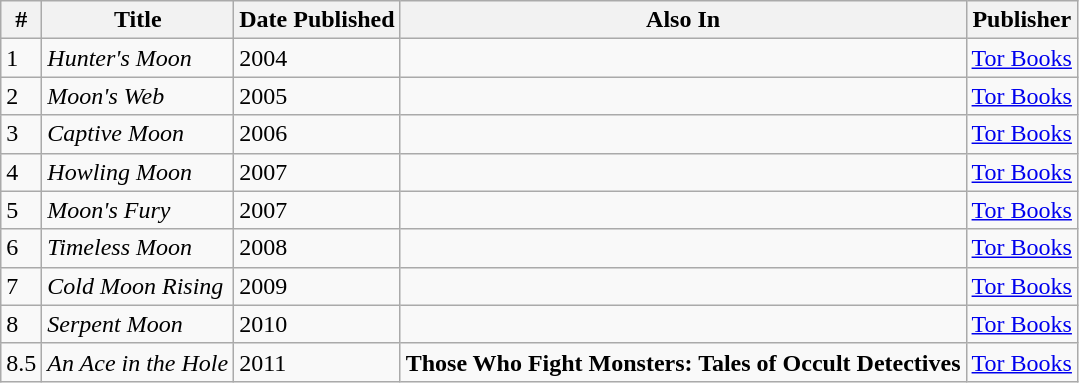<table class="wikitable">
<tr>
<th>#</th>
<th>Title</th>
<th>Date Published</th>
<th>Also In</th>
<th>Publisher</th>
</tr>
<tr>
<td>1</td>
<td><em>Hunter's Moon</em></td>
<td>2004</td>
<td></td>
<td><a href='#'>Tor Books</a></td>
</tr>
<tr>
<td>2</td>
<td><em>Moon's Web</em></td>
<td>2005</td>
<td></td>
<td><a href='#'>Tor Books</a></td>
</tr>
<tr>
<td>3</td>
<td><em>Captive Moon</em></td>
<td>2006</td>
<td></td>
<td><a href='#'>Tor Books</a></td>
</tr>
<tr>
<td>4</td>
<td><em>Howling Moon</em></td>
<td>2007</td>
<td></td>
<td><a href='#'>Tor Books</a></td>
</tr>
<tr>
<td>5</td>
<td><em>Moon's Fury</em></td>
<td>2007</td>
<td></td>
<td><a href='#'>Tor Books</a></td>
</tr>
<tr>
<td>6</td>
<td><em>Timeless Moon</em></td>
<td>2008</td>
<td></td>
<td><a href='#'>Tor Books</a></td>
</tr>
<tr>
<td>7</td>
<td><em>Cold Moon Rising</em></td>
<td>2009</td>
<td></td>
<td><a href='#'>Tor Books</a></td>
</tr>
<tr>
<td>8</td>
<td><em>Serpent Moon</em></td>
<td>2010</td>
<td></td>
<td><a href='#'>Tor Books</a></td>
</tr>
<tr>
<td>8.5</td>
<td><em>An Ace in the Hole</em></td>
<td>2011</td>
<td><strong>Those Who Fight Monsters: Tales of Occult Detectives</strong></td>
<td><a href='#'>Tor Books</a></td>
</tr>
</table>
